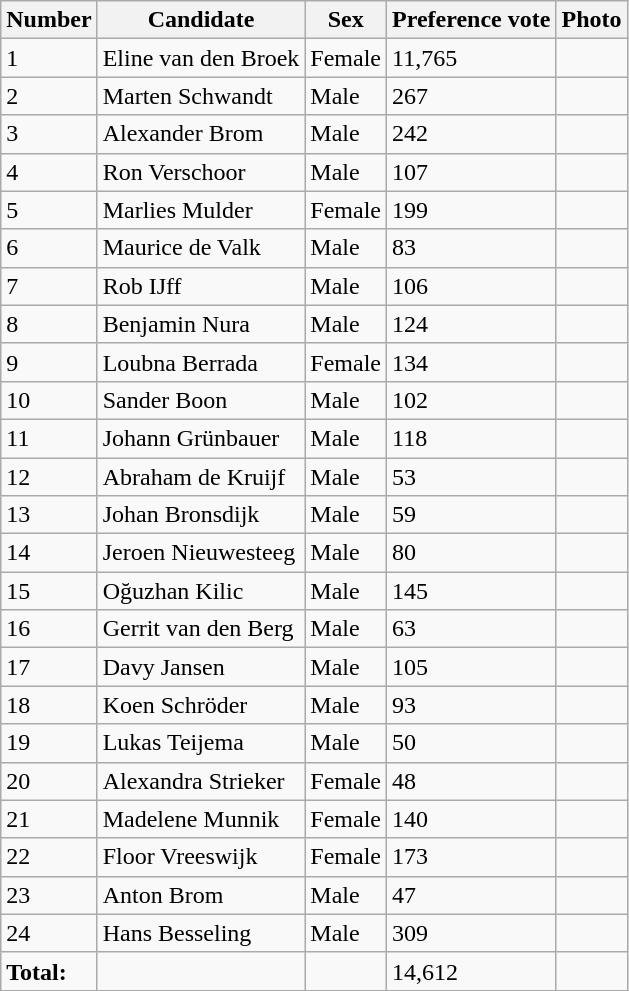<table class="wikitable vatop">
<tr>
<th>Number</th>
<th>Candidate</th>
<th>Sex</th>
<th>Preference vote</th>
<th>Photo</th>
</tr>
<tr>
<td>1</td>
<td>Eline van den Broek</td>
<td>Female</td>
<td>11,765</td>
<td></td>
</tr>
<tr>
<td>2</td>
<td>Marten Schwandt</td>
<td>Male</td>
<td>267</td>
<td></td>
</tr>
<tr>
<td>3</td>
<td>Alexander Brom</td>
<td>Male</td>
<td>242</td>
<td></td>
</tr>
<tr>
<td>4</td>
<td>Ron Verschoor</td>
<td>Male</td>
<td>107</td>
<td></td>
</tr>
<tr>
<td>5</td>
<td>Marlies Mulder</td>
<td>Female</td>
<td>199</td>
<td></td>
</tr>
<tr>
<td>6</td>
<td>Maurice de Valk</td>
<td>Male</td>
<td>83</td>
<td></td>
</tr>
<tr>
<td>7</td>
<td>Rob IJff</td>
<td>Male</td>
<td>106</td>
<td></td>
</tr>
<tr>
<td>8</td>
<td>Benjamin Nura</td>
<td>Male</td>
<td>124</td>
<td></td>
</tr>
<tr>
<td>9</td>
<td>Loubna Berrada</td>
<td>Female</td>
<td>134</td>
<td></td>
</tr>
<tr>
<td>10</td>
<td>Sander Boon</td>
<td>Male</td>
<td>102</td>
<td></td>
</tr>
<tr>
<td>11</td>
<td>Johann Grünbauer</td>
<td>Male</td>
<td>118</td>
<td></td>
</tr>
<tr>
<td>12</td>
<td>Abraham de Kruijf</td>
<td>Male</td>
<td>53</td>
<td></td>
</tr>
<tr>
<td>13</td>
<td>Johan Bronsdijk</td>
<td>Male</td>
<td>59</td>
<td></td>
</tr>
<tr>
<td>14</td>
<td>Jeroen Nieuwesteeg</td>
<td>Male</td>
<td>80</td>
<td></td>
</tr>
<tr>
<td>15</td>
<td>Oğuzhan Kilic</td>
<td>Male</td>
<td>145</td>
<td></td>
</tr>
<tr>
<td>16</td>
<td>Gerrit van den Berg</td>
<td>Male</td>
<td>63</td>
<td></td>
</tr>
<tr>
<td>17</td>
<td>Davy Jansen</td>
<td>Male</td>
<td>105</td>
<td></td>
</tr>
<tr>
<td>18</td>
<td>Koen Schröder</td>
<td>Male</td>
<td>93</td>
<td></td>
</tr>
<tr>
<td>19</td>
<td>Lukas Teijema</td>
<td>Male</td>
<td>50</td>
<td></td>
</tr>
<tr>
<td>20</td>
<td>Alexandra Strieker</td>
<td>Female</td>
<td>48</td>
<td></td>
</tr>
<tr>
<td>21</td>
<td>Madelene Munnik</td>
<td>Female</td>
<td>140</td>
<td></td>
</tr>
<tr>
<td>22</td>
<td>Floor Vreeswijk</td>
<td>Female</td>
<td>173</td>
<td></td>
</tr>
<tr>
<td>23</td>
<td>Anton Brom</td>
<td>Male</td>
<td>47</td>
<td></td>
</tr>
<tr>
<td>24</td>
<td>Hans Besseling</td>
<td>Male</td>
<td>309</td>
<td></td>
</tr>
<tr>
<td><strong>Total:</strong></td>
<td></td>
<td></td>
<td>14,612</td>
<td></td>
</tr>
</table>
